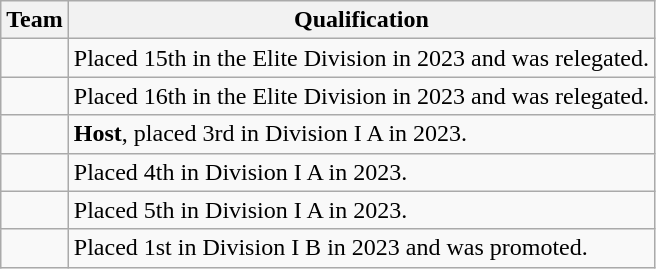<table class="wikitable">
<tr>
<th>Team</th>
<th>Qualification</th>
</tr>
<tr>
<td></td>
<td>Placed 15th in the Elite Division in 2023 and was relegated.</td>
</tr>
<tr>
<td></td>
<td>Placed 16th in the Elite Division in 2023 and was relegated.</td>
</tr>
<tr>
<td></td>
<td><strong>Host</strong>, placed 3rd in Division I A in 2023.</td>
</tr>
<tr>
<td></td>
<td>Placed 4th in Division I A in 2023.</td>
</tr>
<tr>
<td></td>
<td>Placed 5th in Division I A in 2023.</td>
</tr>
<tr>
<td></td>
<td>Placed 1st in Division I B in 2023 and was promoted.</td>
</tr>
</table>
